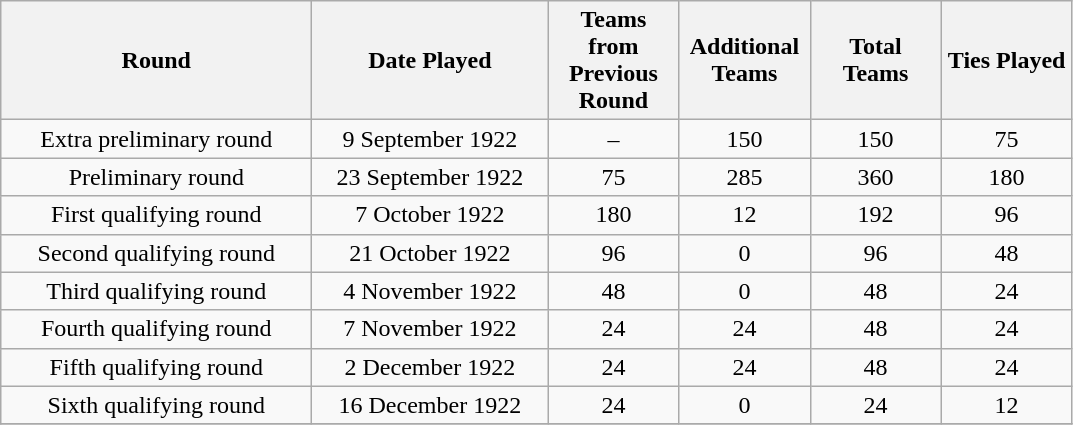<table class="wikitable" style="text-align:center;">
<tr>
<th width=200>Round</th>
<th width=150>Date Played</th>
<th width=80>Teams from Previous Round</th>
<th width=80>Additional Teams</th>
<th width=80>Total Teams</th>
<th width=80>Ties Played</th>
</tr>
<tr>
<td>Extra preliminary round</td>
<td>9 September 1922</td>
<td>–</td>
<td>150</td>
<td>150</td>
<td>75</td>
</tr>
<tr>
<td>Preliminary round</td>
<td>23 September 1922</td>
<td>75</td>
<td>285</td>
<td>360</td>
<td>180</td>
</tr>
<tr>
<td>First qualifying round</td>
<td>7 October 1922</td>
<td>180</td>
<td>12</td>
<td>192</td>
<td>96</td>
</tr>
<tr>
<td>Second qualifying round</td>
<td>21 October 1922</td>
<td>96</td>
<td>0</td>
<td>96</td>
<td>48</td>
</tr>
<tr>
<td>Third qualifying round</td>
<td>4 November 1922</td>
<td>48</td>
<td>0</td>
<td>48</td>
<td>24</td>
</tr>
<tr>
<td>Fourth qualifying round</td>
<td>7 November 1922</td>
<td>24</td>
<td>24</td>
<td>48</td>
<td>24</td>
</tr>
<tr>
<td>Fifth qualifying round</td>
<td>2 December 1922</td>
<td>24</td>
<td>24</td>
<td>48</td>
<td>24</td>
</tr>
<tr>
<td>Sixth qualifying round</td>
<td>16 December 1922</td>
<td>24</td>
<td>0</td>
<td>24</td>
<td>12</td>
</tr>
<tr>
</tr>
</table>
